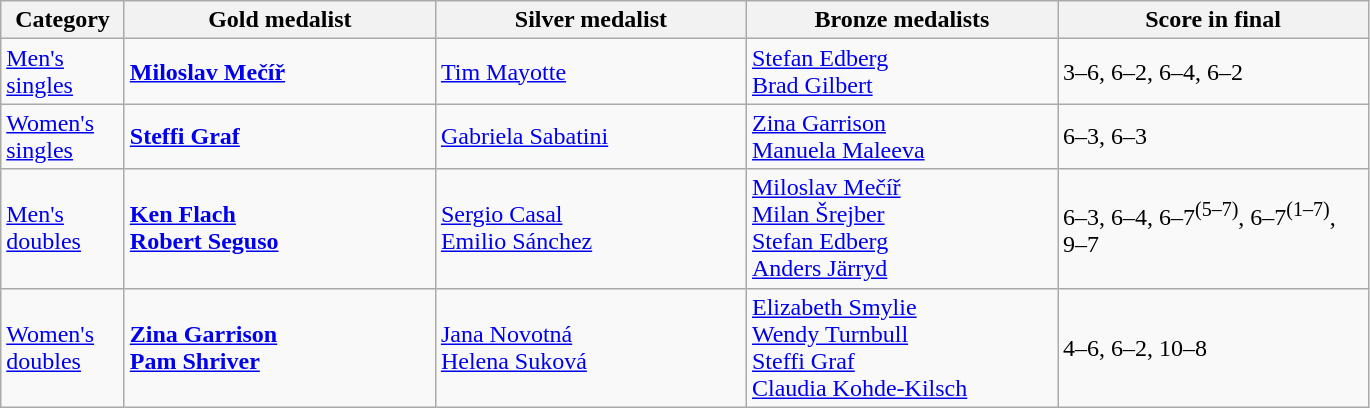<table class="wikitable">
<tr>
<th style="width: 75px;">Category</th>
<th style="width: 200px;">Gold medalist</th>
<th style="width: 200px;">Silver medalist</th>
<th style="width: 200px;">Bronze medalists</th>
<th style="width: 200px;">Score in final</th>
</tr>
<tr>
<td><a href='#'>Men's<br>singles</a></td>
<td> <strong><a href='#'>Miloslav Mečíř</a></strong></td>
<td> <a href='#'>Tim Mayotte</a></td>
<td> <a href='#'>Stefan Edberg</a><br> <a href='#'>Brad Gilbert</a></td>
<td>3–6, 6–2, 6–4, 6–2</td>
</tr>
<tr>
<td><a href='#'>Women's<br>singles</a></td>
<td> <strong><a href='#'>Steffi Graf</a></strong></td>
<td> <a href='#'>Gabriela Sabatini</a></td>
<td> <a href='#'>Zina Garrison</a><br> <a href='#'>Manuela Maleeva</a></td>
<td>6–3, 6–3</td>
</tr>
<tr>
<td><a href='#'>Men's<br>doubles</a></td>
<td> <strong><a href='#'>Ken Flach</a></strong><br>  <strong><a href='#'>Robert Seguso</a></strong></td>
<td> <a href='#'>Sergio Casal</a><br> <a href='#'>Emilio Sánchez</a></td>
<td> <a href='#'>Miloslav Mečíř</a><br> <a href='#'>Milan Šrejber</a><br> <a href='#'>Stefan Edberg</a><br> <a href='#'>Anders Järryd</a></td>
<td>6–3, 6–4, 6–7<sup>(5–7)</sup>, 6–7<sup>(1–7)</sup>, 9–7</td>
</tr>
<tr>
<td><a href='#'>Women's<br>doubles</a></td>
<td> <strong><a href='#'>Zina Garrison</a></strong><br> <strong><a href='#'>Pam Shriver</a></strong></td>
<td> <a href='#'>Jana Novotná</a><br> <a href='#'>Helena Suková</a></td>
<td> <a href='#'>Elizabeth Smylie</a><br> <a href='#'>Wendy Turnbull</a><br> <a href='#'>Steffi Graf</a><br> <a href='#'>Claudia Kohde-Kilsch</a></td>
<td>4–6, 6–2, 10–8</td>
</tr>
</table>
